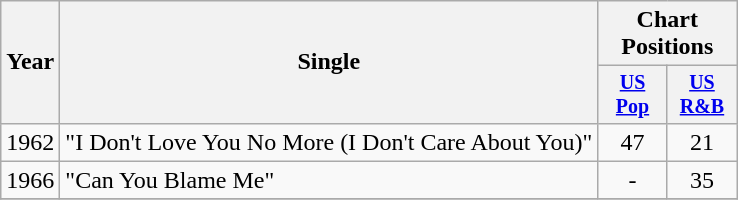<table class="wikitable" style="text-align:center;">
<tr>
<th rowspan="2">Year</th>
<th rowspan="2">Single</th>
<th colspan="2">Chart Positions</th>
</tr>
<tr style="font-size:smaller;">
<th width="40"><a href='#'>US Pop</a></th>
<th width="40"><a href='#'>US<br>R&B</a></th>
</tr>
<tr>
<td rowspan="1">1962</td>
<td align="left">"I Don't Love You No More (I Don't Care About You)"</td>
<td>47</td>
<td>21</td>
</tr>
<tr>
<td rowspan="1">1966</td>
<td align="left">"Can You Blame Me"</td>
<td>-</td>
<td>35</td>
</tr>
<tr>
</tr>
</table>
